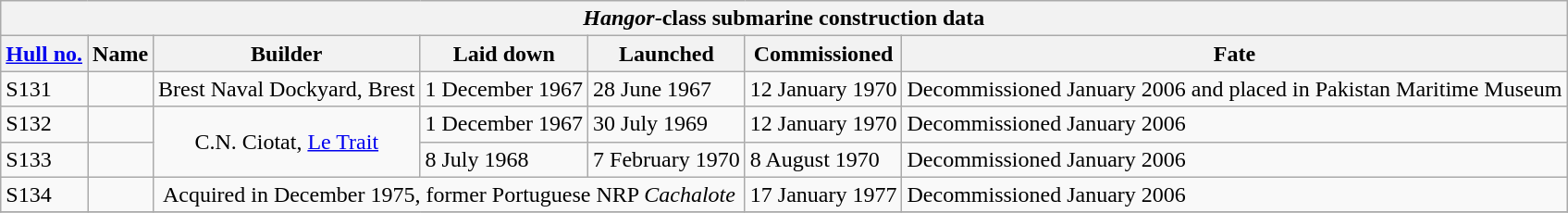<table class="wikitable">
<tr>
<th colspan="7" align="center"><em>Hangor</em>-class submarine construction data</th>
</tr>
<tr>
<th><a href='#'>Hull no.</a></th>
<th>Name</th>
<th>Builder</th>
<th>Laid down</th>
<th>Launched</th>
<th>Commissioned</th>
<th>Fate</th>
</tr>
<tr>
<td>S131</td>
<td></td>
<td>Brest Naval Dockyard, Brest</td>
<td>1 December 1967</td>
<td>28 June 1967</td>
<td>12 January 1970</td>
<td>Decommissioned January 2006 and placed in Pakistan Maritime Museum</td>
</tr>
<tr>
<td>S132</td>
<td></td>
<td rowspan="2" align="center">C.N. Ciotat, <a href='#'>Le Trait</a></td>
<td>1 December 1967</td>
<td>30 July 1969</td>
<td>12 January 1970</td>
<td>Decommissioned January 2006</td>
</tr>
<tr>
<td>S133</td>
<td></td>
<td>8 July 1968</td>
<td>7 February 1970</td>
<td>8 August 1970</td>
<td>Decommissioned January 2006</td>
</tr>
<tr>
<td>S134</td>
<td></td>
<td colspan="3" align="center">Acquired in December 1975, former Portuguese NRP <em>Cachalote</em></td>
<td>17 January 1977</td>
<td>Decommissioned January 2006</td>
</tr>
<tr>
</tr>
</table>
